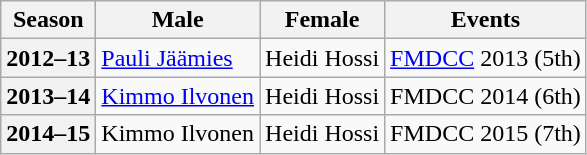<table class="wikitable">
<tr>
<th scope="col">Season</th>
<th scope="col">Male</th>
<th scope="col">Female</th>
<th scope="col">Events</th>
</tr>
<tr>
<th scope="row">2012–13</th>
<td><a href='#'>Pauli Jäämies</a></td>
<td>Heidi Hossi</td>
<td><a href='#'>FMDCC</a> 2013 (5th)</td>
</tr>
<tr>
<th scope="row">2013–14</th>
<td><a href='#'>Kimmo Ilvonen</a></td>
<td>Heidi Hossi</td>
<td>FMDCC 2014 (6th)</td>
</tr>
<tr>
<th scope="row">2014–15</th>
<td>Kimmo Ilvonen</td>
<td>Heidi Hossi</td>
<td>FMDCC 2015 (7th)</td>
</tr>
</table>
